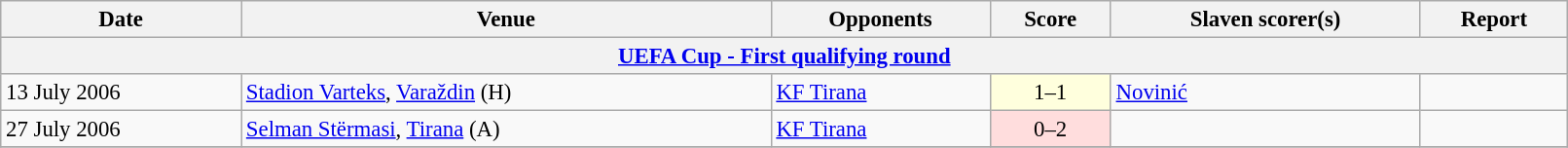<table class="wikitable" width=85%; style="font-size:95%;">
<tr>
<th>Date</th>
<th>Venue</th>
<th>Opponents</th>
<th>Score</th>
<th>Slaven scorer(s)</th>
<th>Report</th>
</tr>
<tr>
<th colspan=7><a href='#'>UEFA Cup - First qualifying round</a></th>
</tr>
<tr>
<td>13 July 2006</td>
<td><a href='#'>Stadion Varteks</a>, <a href='#'>Varaždin</a> (H)</td>
<td> <a href='#'>KF Tirana</a></td>
<td align=center bgcolor=ffffdd>1–1</td>
<td><a href='#'>Novinić</a></td>
<td></td>
</tr>
<tr>
<td>27 July 2006</td>
<td><a href='#'>Selman Stërmasi</a>, <a href='#'>Tirana</a> (A)</td>
<td> <a href='#'>KF Tirana</a></td>
<td align=center bgcolor=ffdddd>0–2</td>
<td></td>
<td></td>
</tr>
<tr>
</tr>
</table>
